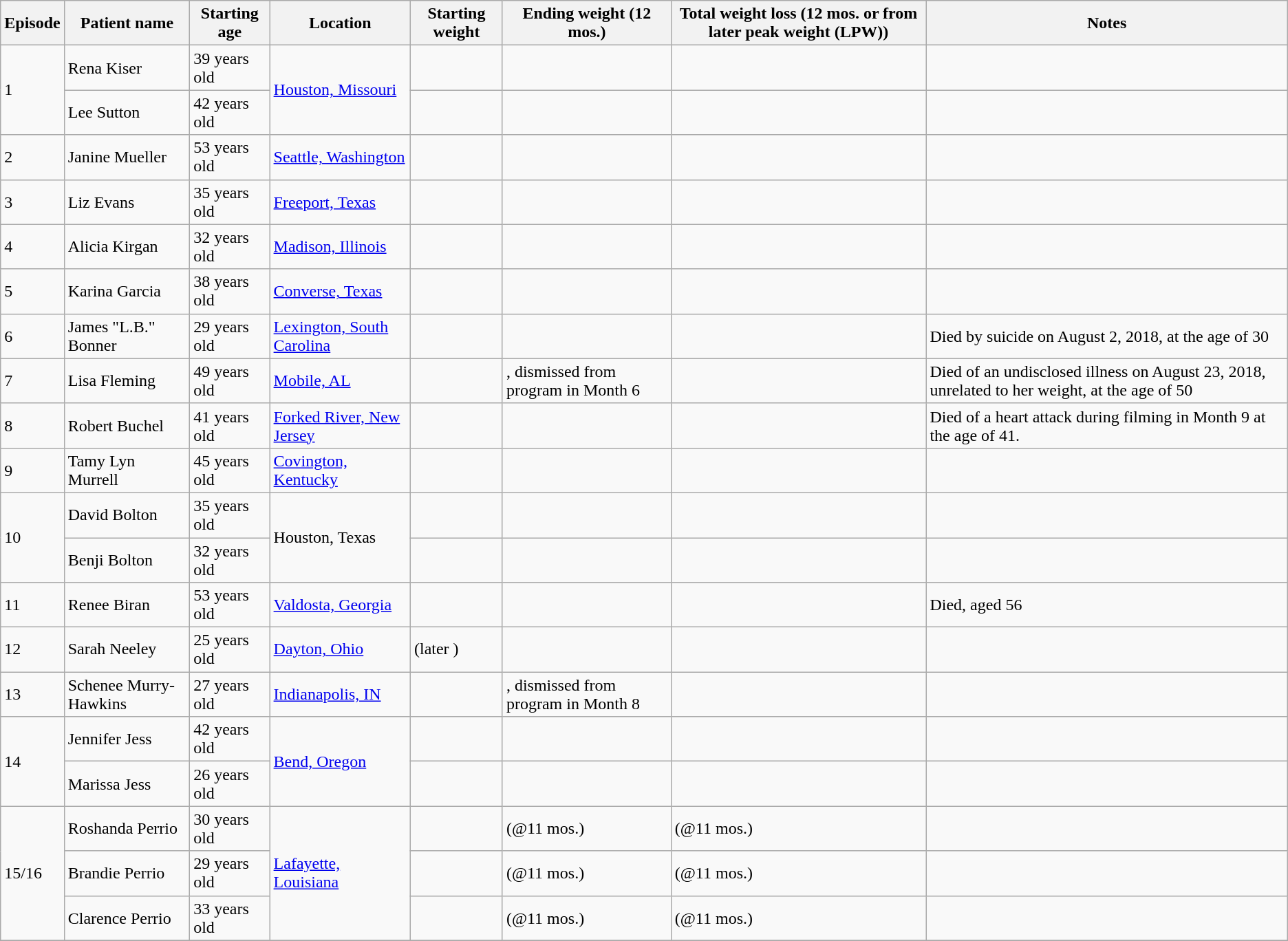<table class="wikitable sortable ">
<tr>
<th>Episode</th>
<th>Patient name</th>
<th>Starting age</th>
<th>Location</th>
<th>Starting weight</th>
<th>Ending weight (12 mos.)</th>
<th>Total weight loss (12 mos. or from later peak weight (LPW))</th>
<th>Notes</th>
</tr>
<tr>
<td rowspan="2">1</td>
<td>Rena Kiser</td>
<td>39 years old</td>
<td rowspan="2"><a href='#'>Houston, Missouri</a></td>
<td></td>
<td></td>
<td></td>
<td></td>
</tr>
<tr>
<td>Lee Sutton</td>
<td>42 years old</td>
<td></td>
<td></td>
<td></td>
<td></td>
</tr>
<tr>
<td>2</td>
<td>Janine Mueller</td>
<td>53 years old</td>
<td><a href='#'>Seattle, Washington</a></td>
<td></td>
<td></td>
<td></td>
<td></td>
</tr>
<tr>
<td>3</td>
<td>Liz Evans</td>
<td>35 years old</td>
<td><a href='#'>Freeport, Texas</a></td>
<td></td>
<td></td>
<td></td>
<td></td>
</tr>
<tr>
<td>4</td>
<td>Alicia Kirgan</td>
<td>32 years old</td>
<td><a href='#'>Madison, Illinois</a></td>
<td></td>
<td></td>
<td></td>
<td></td>
</tr>
<tr>
<td>5</td>
<td>Karina Garcia</td>
<td>38 years old</td>
<td><a href='#'>Converse, Texas</a></td>
<td></td>
<td></td>
<td></td>
<td></td>
</tr>
<tr>
<td>6</td>
<td>James "L.B." Bonner</td>
<td>29 years old</td>
<td><a href='#'>Lexington, South Carolina</a></td>
<td></td>
<td></td>
<td></td>
<td>Died by suicide on August 2, 2018, at the age of 30</td>
</tr>
<tr>
<td>7</td>
<td>Lisa Fleming</td>
<td>49 years old</td>
<td><a href='#'>Mobile, AL</a></td>
<td></td>
<td>, dismissed from program in Month 6</td>
<td></td>
<td>Died of an undisclosed illness on August 23, 2018, unrelated to her weight, at the age of 50</td>
</tr>
<tr>
<td>8</td>
<td>Robert Buchel</td>
<td>41 years old</td>
<td><a href='#'>Forked River, New Jersey</a></td>
<td></td>
<td></td>
<td></td>
<td>Died of a heart attack during filming in Month 9 at the age of 41.</td>
</tr>
<tr>
<td>9</td>
<td>Tamy Lyn Murrell</td>
<td>45 years old</td>
<td><a href='#'>Covington, Kentucky</a></td>
<td></td>
<td></td>
<td></td>
<td></td>
</tr>
<tr>
<td rowspan="2">10</td>
<td>David Bolton</td>
<td>35 years old</td>
<td rowspan="2">Houston, Texas</td>
<td></td>
<td></td>
<td></td>
<td></td>
</tr>
<tr>
<td>Benji Bolton</td>
<td>32 years old</td>
<td></td>
<td></td>
<td></td>
<td></td>
</tr>
<tr>
<td>11</td>
<td>Renee Biran</td>
<td>53 years old</td>
<td><a href='#'>Valdosta, Georgia</a></td>
<td></td>
<td></td>
<td></td>
<td>Died, aged 56</td>
</tr>
<tr>
<td>12</td>
<td>Sarah Neeley</td>
<td>25 years old</td>
<td><a href='#'>Dayton, Ohio</a></td>
<td> (later )</td>
<td></td>
<td></td>
<td></td>
</tr>
<tr>
<td>13</td>
<td>Schenee Murry-Hawkins</td>
<td>27 years old</td>
<td><a href='#'>Indianapolis, IN</a></td>
<td></td>
<td>, dismissed from program in Month 8</td>
<td></td>
<td></td>
</tr>
<tr>
<td rowspan="2">14</td>
<td>Jennifer Jess</td>
<td>42 years old</td>
<td rowspan="2"><a href='#'>Bend, Oregon</a></td>
<td></td>
<td></td>
<td></td>
<td></td>
</tr>
<tr>
<td>Marissa Jess</td>
<td>26 years old</td>
<td></td>
<td></td>
<td></td>
<td></td>
</tr>
<tr>
<td rowspan="3">15/16</td>
<td>Roshanda Perrio</td>
<td>30 years old</td>
<td rowspan="3"><a href='#'>Lafayette, Louisiana</a></td>
<td></td>
<td> (@11 mos.)</td>
<td>  (@11 mos.)</td>
<td></td>
</tr>
<tr>
<td>Brandie Perrio</td>
<td>29 years old</td>
<td></td>
<td> (@11 mos.)</td>
<td> (@11 mos.)</td>
<td></td>
</tr>
<tr>
<td>Clarence Perrio</td>
<td>33 years old</td>
<td></td>
<td> (@11 mos.)</td>
<td> (@11 mos.)</td>
<td></td>
</tr>
<tr>
</tr>
</table>
